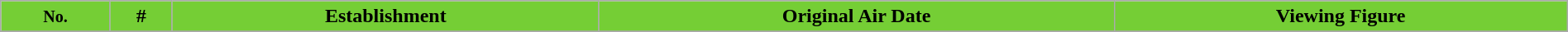<table class="wikitable plainrowheaders" style="width:100%; margin:auto;">
<tr>
<th style="background:#75ce35;"><small>No.</small></th>
<th style="background:#75ce35;">#</th>
<th style="background:#75ce35;">Establishment</th>
<th style="background:#75ce35;">Original Air Date</th>
<th style="background:#75ce35;">Viewing Figure</th>
</tr>
<tr>
</tr>
</table>
